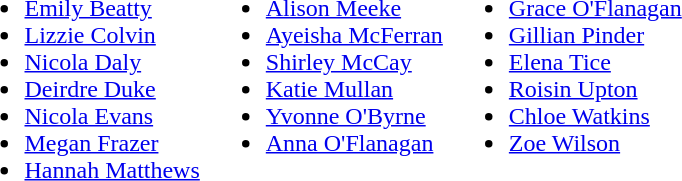<table>
<tr style="vertical-align:top">
<td><br><ul><li><a href='#'>Emily Beatty</a></li><li><a href='#'>Lizzie Colvin</a></li><li><a href='#'>Nicola Daly</a></li><li><a href='#'>Deirdre Duke</a></li><li><a href='#'>Nicola Evans</a></li><li><a href='#'>Megan Frazer</a></li><li><a href='#'>Hannah Matthews</a></li></ul></td>
<td><br><ul><li><a href='#'>Alison Meeke</a></li><li><a href='#'>Ayeisha McFerran</a></li><li><a href='#'>Shirley McCay</a></li><li><a href='#'>Katie Mullan</a></li><li><a href='#'>Yvonne O'Byrne</a></li><li><a href='#'>Anna O'Flanagan</a></li></ul></td>
<td><br><ul><li><a href='#'>Grace O'Flanagan</a></li><li><a href='#'>Gillian Pinder</a></li><li><a href='#'>Elena Tice</a></li><li><a href='#'>Roisin Upton</a></li><li><a href='#'>Chloe Watkins</a></li><li><a href='#'>Zoe Wilson</a></li></ul></td>
</tr>
</table>
